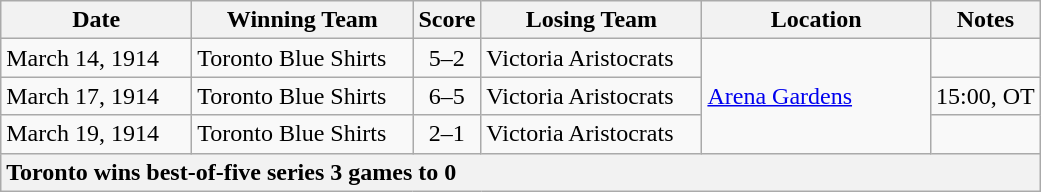<table class="wikitable">
<tr>
<th width="120">Date</th>
<th width="140">Winning Team</th>
<th width="5">Score</th>
<th width="140">Losing Team</th>
<th width="145">Location</th>
<th>Notes</th>
</tr>
<tr>
<td>March 14, 1914</td>
<td>Toronto Blue Shirts</td>
<td align="center">5–2</td>
<td>Victoria Aristocrats</td>
<td rowspan="3"><a href='#'>Arena Gardens</a></td>
</tr>
<tr>
<td>March 17, 1914</td>
<td>Toronto Blue Shirts</td>
<td align="center">6–5</td>
<td>Victoria Aristocrats</td>
<td>15:00, OT</td>
</tr>
<tr>
<td>March 19, 1914</td>
<td>Toronto Blue Shirts</td>
<td align="center">2–1</td>
<td>Victoria Aristocrats</td>
</tr>
<tr>
<th colspan="6" style="text-align:left;">Toronto wins best-of-five series 3 games to 0</th>
</tr>
</table>
